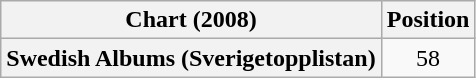<table class="wikitable plainrowheaders" style="text-align:center">
<tr>
<th>Chart (2008)</th>
<th>Position</th>
</tr>
<tr>
<th scope="row">Swedish Albums (Sverigetopplistan)</th>
<td>58</td>
</tr>
</table>
